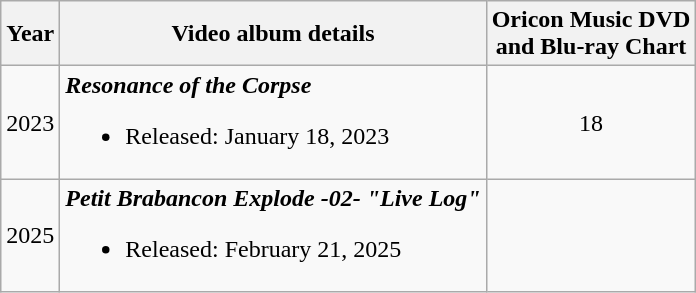<table class="wikitable">
<tr>
<th>Year</th>
<th>Video album details</th>
<th>Oricon Music DVD<br>and Blu-ray Chart</th>
</tr>
<tr>
<td>2023</td>
<td><strong><em>Resonance of the Corpse</em></strong><br><ul><li>Released: January 18, 2023</li></ul></td>
<td align="center">18</td>
</tr>
<tr>
<td>2025</td>
<td><strong><em>Petit Brabancon Explode -02- "Live Log"</em></strong><br><ul><li>Released: February 21, 2025</li></ul></td>
<td></td>
</tr>
</table>
